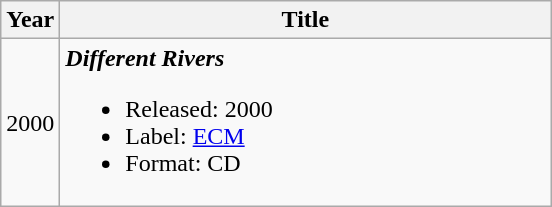<table class="wikitable">
<tr>
<th>Year</th>
<th style="width:225px;">Title</th>
</tr>
<tr>
<td>2000</td>
<td style="width:20em"><strong><em>Different Rivers</em></strong><br><ul><li>Released: 2000</li><li>Label: <a href='#'>ECM</a> </li><li>Format: CD</li></ul></td>
</tr>
</table>
